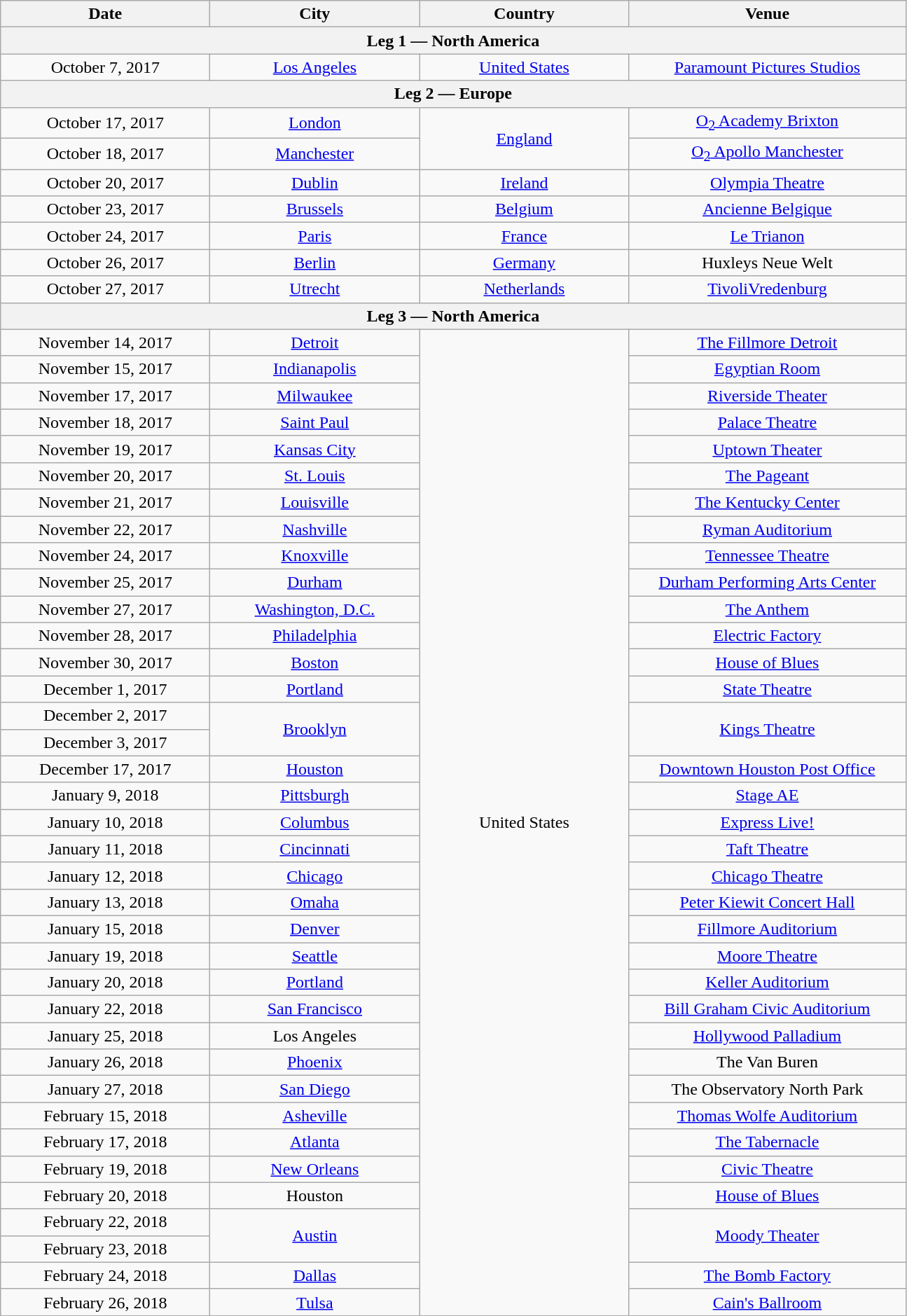<table class="wikitable plainrowheaders" style="text-align:center;">
<tr>
<th scope="col" style="width:12em;">Date</th>
<th scope="col" style="width:12em;">City</th>
<th scope="col" style="width:12em;">Country</th>
<th scope="col" style="width:16em;">Venue</th>
</tr>
<tr>
<th colspan="4">Leg 1 — North America</th>
</tr>
<tr>
<td>October 7, 2017</td>
<td><a href='#'>Los Angeles</a></td>
<td><a href='#'>United States</a></td>
<td><a href='#'>Paramount Pictures Studios</a></td>
</tr>
<tr>
<th colspan="4">Leg 2 — Europe</th>
</tr>
<tr>
<td>October 17, 2017</td>
<td><a href='#'>London</a></td>
<td rowspan="2"><a href='#'>England</a></td>
<td><a href='#'>O<sub>2</sub> Academy Brixton</a></td>
</tr>
<tr>
<td>October 18, 2017</td>
<td><a href='#'>Manchester</a></td>
<td><a href='#'>O<sub>2</sub> Apollo Manchester</a></td>
</tr>
<tr>
<td>October 20, 2017</td>
<td><a href='#'>Dublin</a></td>
<td><a href='#'>Ireland</a></td>
<td><a href='#'>Olympia Theatre</a></td>
</tr>
<tr>
<td>October 23, 2017</td>
<td><a href='#'>Brussels</a></td>
<td><a href='#'>Belgium</a></td>
<td><a href='#'>Ancienne Belgique</a></td>
</tr>
<tr>
<td>October 24, 2017</td>
<td><a href='#'>Paris</a></td>
<td><a href='#'>France</a></td>
<td><a href='#'>Le Trianon</a></td>
</tr>
<tr>
<td>October 26, 2017</td>
<td><a href='#'>Berlin</a></td>
<td><a href='#'>Germany</a></td>
<td>Huxleys Neue Welt</td>
</tr>
<tr>
<td>October 27, 2017</td>
<td><a href='#'>Utrecht</a></td>
<td><a href='#'>Netherlands</a></td>
<td><a href='#'>TivoliVredenburg</a></td>
</tr>
<tr>
<th colspan="4">Leg 3 — North America</th>
</tr>
<tr>
<td>November 14, 2017</td>
<td><a href='#'>Detroit</a></td>
<td rowspan="37">United States</td>
<td><a href='#'>The Fillmore Detroit</a></td>
</tr>
<tr>
<td>November 15, 2017</td>
<td><a href='#'>Indianapolis</a></td>
<td><a href='#'>Egyptian Room</a></td>
</tr>
<tr>
<td>November 17, 2017</td>
<td><a href='#'>Milwaukee</a></td>
<td><a href='#'>Riverside Theater</a></td>
</tr>
<tr>
<td>November 18, 2017</td>
<td><a href='#'>Saint Paul</a></td>
<td><a href='#'>Palace Theatre</a></td>
</tr>
<tr>
<td>November 19, 2017</td>
<td><a href='#'>Kansas City</a></td>
<td><a href='#'>Uptown Theater</a></td>
</tr>
<tr>
<td>November 20, 2017</td>
<td><a href='#'>St. Louis</a></td>
<td><a href='#'>The Pageant</a></td>
</tr>
<tr>
<td>November 21, 2017</td>
<td><a href='#'>Louisville</a></td>
<td><a href='#'>The Kentucky Center</a></td>
</tr>
<tr>
<td>November 22, 2017</td>
<td><a href='#'>Nashville</a></td>
<td><a href='#'>Ryman Auditorium</a></td>
</tr>
<tr>
<td>November 24, 2017</td>
<td><a href='#'>Knoxville</a></td>
<td><a href='#'>Tennessee Theatre</a></td>
</tr>
<tr>
<td>November 25, 2017</td>
<td><a href='#'>Durham</a></td>
<td><a href='#'>Durham Performing Arts Center</a></td>
</tr>
<tr>
<td>November 27, 2017</td>
<td><a href='#'>Washington, D.C.</a></td>
<td><a href='#'>The Anthem</a></td>
</tr>
<tr>
<td>November 28, 2017</td>
<td><a href='#'>Philadelphia</a></td>
<td><a href='#'>Electric Factory</a></td>
</tr>
<tr>
<td>November 30, 2017</td>
<td><a href='#'>Boston</a></td>
<td><a href='#'>House of Blues</a></td>
</tr>
<tr>
<td>December 1, 2017</td>
<td><a href='#'>Portland</a></td>
<td><a href='#'>State Theatre</a></td>
</tr>
<tr>
<td>December 2, 2017</td>
<td rowspan="2"><a href='#'>Brooklyn</a></td>
<td rowspan="2"><a href='#'>Kings Theatre</a></td>
</tr>
<tr>
<td>December 3, 2017</td>
</tr>
<tr>
<td>December 17, 2017</td>
<td><a href='#'>Houston</a></td>
<td><a href='#'>Downtown Houston Post Office</a></td>
</tr>
<tr>
<td>January 9, 2018</td>
<td><a href='#'>Pittsburgh</a></td>
<td><a href='#'>Stage AE</a></td>
</tr>
<tr>
<td>January 10, 2018</td>
<td><a href='#'>Columbus</a></td>
<td><a href='#'>Express Live!</a></td>
</tr>
<tr>
<td>January 11, 2018</td>
<td><a href='#'>Cincinnati</a></td>
<td><a href='#'>Taft Theatre</a></td>
</tr>
<tr>
<td>January 12, 2018</td>
<td><a href='#'>Chicago</a></td>
<td><a href='#'>Chicago Theatre</a></td>
</tr>
<tr>
<td>January 13, 2018</td>
<td><a href='#'>Omaha</a></td>
<td><a href='#'>Peter Kiewit Concert Hall</a></td>
</tr>
<tr>
<td>January 15, 2018</td>
<td><a href='#'>Denver</a></td>
<td><a href='#'>Fillmore Auditorium</a></td>
</tr>
<tr>
<td>January 19, 2018</td>
<td><a href='#'>Seattle</a></td>
<td><a href='#'>Moore Theatre</a></td>
</tr>
<tr>
<td>January 20, 2018</td>
<td><a href='#'>Portland</a></td>
<td><a href='#'>Keller Auditorium</a></td>
</tr>
<tr>
<td>January 22, 2018</td>
<td><a href='#'>San Francisco</a></td>
<td><a href='#'>Bill Graham Civic Auditorium</a></td>
</tr>
<tr>
<td>January 25, 2018</td>
<td>Los Angeles</td>
<td><a href='#'>Hollywood Palladium</a></td>
</tr>
<tr>
<td>January 26, 2018</td>
<td><a href='#'>Phoenix</a></td>
<td>The Van Buren</td>
</tr>
<tr>
<td>January 27, 2018</td>
<td><a href='#'>San Diego</a></td>
<td>The Observatory North Park</td>
</tr>
<tr>
<td>February 15, 2018</td>
<td><a href='#'>Asheville</a></td>
<td><a href='#'>Thomas Wolfe Auditorium</a></td>
</tr>
<tr>
<td>February 17, 2018</td>
<td><a href='#'>Atlanta</a></td>
<td><a href='#'>The Tabernacle</a></td>
</tr>
<tr>
<td>February 19, 2018</td>
<td><a href='#'>New Orleans</a></td>
<td><a href='#'>Civic Theatre</a></td>
</tr>
<tr>
<td>February 20, 2018</td>
<td>Houston</td>
<td><a href='#'>House of Blues</a></td>
</tr>
<tr>
<td>February 22, 2018</td>
<td rowspan="2"><a href='#'>Austin</a></td>
<td rowspan="2"><a href='#'> Moody Theater</a></td>
</tr>
<tr>
<td>February 23, 2018</td>
</tr>
<tr>
<td>February 24, 2018</td>
<td><a href='#'>Dallas</a></td>
<td><a href='#'>The Bomb Factory</a></td>
</tr>
<tr>
<td>February 26, 2018</td>
<td><a href='#'>Tulsa</a></td>
<td><a href='#'>Cain's Ballroom</a></td>
</tr>
</table>
